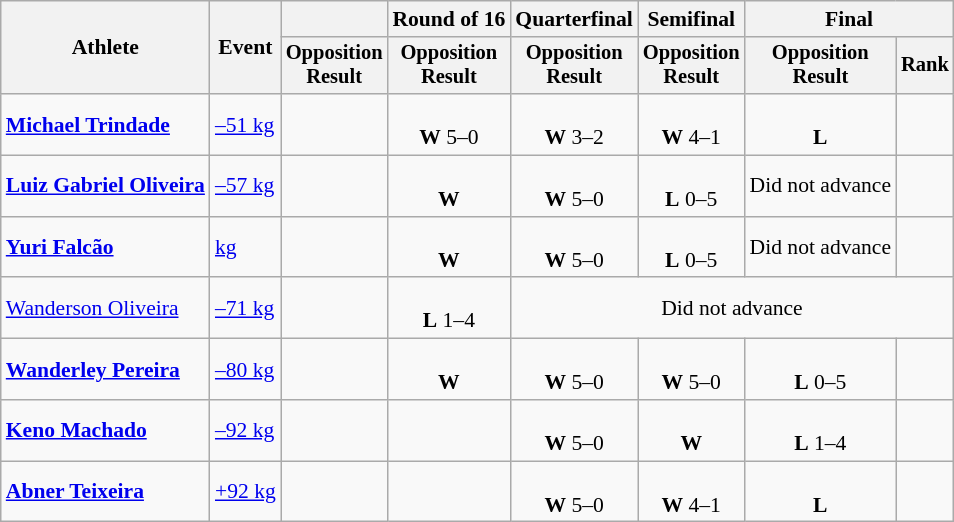<table class=wikitable style=font-size:90%;text-align:center>
<tr>
<th rowspan=2>Athlete</th>
<th rowspan=2>Event</th>
<th></th>
<th>Round of 16</th>
<th>Quarterfinal</th>
<th>Semifinal</th>
<th colspan=2>Final</th>
</tr>
<tr style=font-size:95%>
<th>Opposition<br>Result</th>
<th>Opposition<br>Result</th>
<th>Opposition<br>Result</th>
<th>Opposition<br>Result</th>
<th>Opposition<br>Result</th>
<th>Rank</th>
</tr>
<tr>
<td align=left><strong><a href='#'>Michael Trindade</a></strong></td>
<td align=left><a href='#'>–51 kg</a></td>
<td></td>
<td><br><strong>W</strong> 5–0</td>
<td><br><strong>W</strong> 3–2</td>
<td><br><strong>W</strong> 4–1</td>
<td><br><strong>L</strong> </td>
<td></td>
</tr>
<tr>
<td align=left><strong><a href='#'>Luiz Gabriel Oliveira</a></strong></td>
<td align=left><a href='#'>–57 kg</a></td>
<td></td>
<td><br><strong>W</strong> </td>
<td><br><strong>W</strong> 5–0</td>
<td><br><strong>L</strong> 0–5</td>
<td>Did not advance</td>
<td></td>
</tr>
<tr>
<td align=left><strong><a href='#'>Yuri Falcão</a></strong></td>
<td align=left><a href='#'> kg</a></td>
<td></td>
<td><br><strong>W</strong> </td>
<td><br><strong>W</strong> 5–0</td>
<td><br><strong>L</strong> 0–5</td>
<td>Did not advance</td>
<td></td>
</tr>
<tr>
<td align=left><a href='#'>Wanderson Oliveira</a></td>
<td align=left><a href='#'>–71 kg</a></td>
<td></td>
<td><br><strong>L</strong> 1–4</td>
<td colspan=4>Did not advance</td>
</tr>
<tr>
<td align=left><strong><a href='#'>Wanderley Pereira</a></strong></td>
<td align=left><a href='#'>–80 kg</a></td>
<td></td>
<td><br><strong>W</strong> </td>
<td><br><strong>W</strong> 5–0</td>
<td><br><strong>W</strong> 5–0</td>
<td><br><strong>L</strong> 0–5</td>
<td></td>
</tr>
<tr>
<td align=left><strong><a href='#'>Keno Machado</a></strong></td>
<td align=left><a href='#'>–92 kg</a></td>
<td></td>
<td></td>
<td><br><strong>W</strong> 5–0</td>
<td><br><strong>W</strong> </td>
<td><br><strong>L</strong> 1–4</td>
<td></td>
</tr>
<tr>
<td align=left><strong><a href='#'>Abner Teixeira</a></strong></td>
<td align=left><a href='#'>+92 kg</a></td>
<td></td>
<td></td>
<td><br><strong>W</strong> 5–0</td>
<td><br><strong>W</strong> 4–1</td>
<td><br><strong>L</strong> </td>
<td></td>
</tr>
</table>
